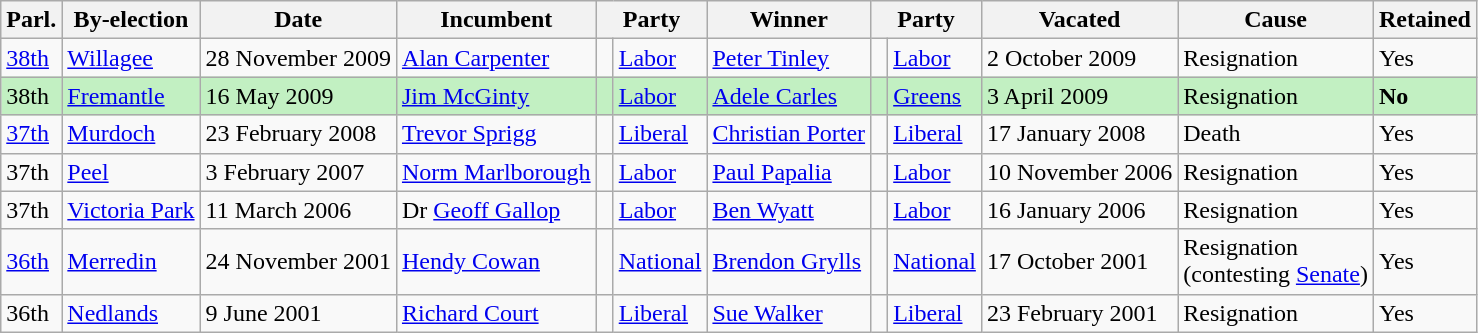<table class="wikitable">
<tr>
<th>Parl.</th>
<th>By-election</th>
<th>Date</th>
<th>Incumbent</th>
<th colspan=2>Party</th>
<th>Winner</th>
<th colspan=2>Party</th>
<th>Vacated</th>
<th>Cause</th>
<th>Retained</th>
</tr>
<tr>
<td><a href='#'>38th</a></td>
<td><a href='#'>Willagee</a></td>
<td>28 November 2009</td>
<td><a href='#'>Alan Carpenter</a></td>
<td> </td>
<td><a href='#'>Labor</a></td>
<td><a href='#'>Peter Tinley</a></td>
<td> </td>
<td><a href='#'>Labor</a></td>
<td>2 October 2009</td>
<td>Resignation</td>
<td>Yes</td>
</tr>
<tr bgcolor="#C2F0C2">
<td>38th</td>
<td><a href='#'>Fremantle</a></td>
<td>16 May 2009</td>
<td><a href='#'>Jim McGinty</a></td>
<td> </td>
<td><a href='#'>Labor</a></td>
<td><a href='#'>Adele Carles</a></td>
<td> </td>
<td><a href='#'>Greens</a></td>
<td>3 April 2009</td>
<td>Resignation</td>
<td><strong>No</strong></td>
</tr>
<tr>
<td><a href='#'>37th</a></td>
<td><a href='#'>Murdoch</a></td>
<td>23 February 2008</td>
<td><a href='#'>Trevor Sprigg</a></td>
<td> </td>
<td><a href='#'>Liberal</a></td>
<td><a href='#'>Christian Porter</a></td>
<td> </td>
<td><a href='#'>Liberal</a></td>
<td>17 January 2008</td>
<td>Death</td>
<td>Yes</td>
</tr>
<tr>
<td>37th</td>
<td><a href='#'>Peel</a></td>
<td>3 February 2007</td>
<td><a href='#'>Norm Marlborough</a></td>
<td> </td>
<td><a href='#'>Labor</a></td>
<td><a href='#'>Paul Papalia</a></td>
<td> </td>
<td><a href='#'>Labor</a></td>
<td>10 November 2006</td>
<td>Resignation</td>
<td>Yes</td>
</tr>
<tr>
<td>37th</td>
<td><a href='#'>Victoria Park</a></td>
<td>11 March 2006</td>
<td>Dr <a href='#'>Geoff Gallop</a></td>
<td> </td>
<td><a href='#'>Labor</a></td>
<td><a href='#'>Ben Wyatt</a></td>
<td> </td>
<td><a href='#'>Labor</a></td>
<td>16 January 2006</td>
<td>Resignation</td>
<td>Yes</td>
</tr>
<tr>
<td><a href='#'>36th</a></td>
<td><a href='#'>Merredin</a></td>
<td>24 November 2001</td>
<td><a href='#'>Hendy Cowan</a></td>
<td> </td>
<td><a href='#'>National</a></td>
<td><a href='#'>Brendon Grylls</a></td>
<td> </td>
<td><a href='#'>National</a></td>
<td>17 October 2001</td>
<td>Resignation<br>(contesting <a href='#'>Senate</a>)</td>
<td>Yes</td>
</tr>
<tr>
<td>36th</td>
<td><a href='#'>Nedlands</a></td>
<td>9 June 2001</td>
<td><a href='#'>Richard Court</a></td>
<td> </td>
<td><a href='#'>Liberal</a></td>
<td><a href='#'>Sue Walker</a></td>
<td> </td>
<td><a href='#'>Liberal</a></td>
<td>23 February 2001</td>
<td>Resignation</td>
<td>Yes</td>
</tr>
</table>
